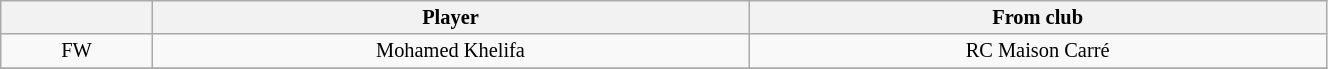<table class="wikitable sortable" style="width:70%; text-align:center; font-size:85%; text-align:centre;">
<tr>
<th></th>
<th>Player</th>
<th>From club</th>
</tr>
<tr>
<td>FW</td>
<td>Mohamed Khelifa</td>
<td>RC Maison Carré</td>
</tr>
<tr>
</tr>
</table>
